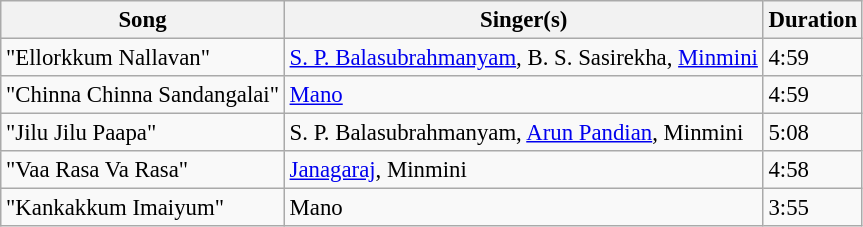<table class="wikitable" style="font-size:95%;">
<tr>
<th>Song</th>
<th>Singer(s)</th>
<th>Duration</th>
</tr>
<tr>
<td>"Ellorkkum Nallavan"</td>
<td><a href='#'>S. P. Balasubrahmanyam</a>, B. S. Sasirekha, <a href='#'>Minmini</a></td>
<td>4:59</td>
</tr>
<tr>
<td>"Chinna Chinna Sandangalai"</td>
<td><a href='#'>Mano</a></td>
<td>4:59</td>
</tr>
<tr>
<td>"Jilu Jilu Paapa"</td>
<td>S. P. Balasubrahmanyam, <a href='#'>Arun Pandian</a>, Minmini</td>
<td>5:08</td>
</tr>
<tr>
<td>"Vaa Rasa Va Rasa"</td>
<td><a href='#'>Janagaraj</a>, Minmini</td>
<td>4:58</td>
</tr>
<tr>
<td>"Kankakkum Imaiyum"</td>
<td>Mano</td>
<td>3:55</td>
</tr>
</table>
